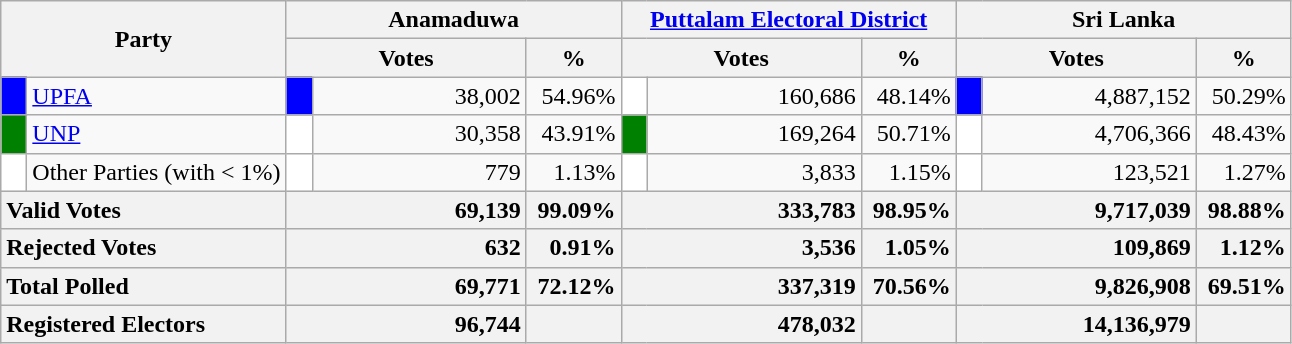<table class="wikitable">
<tr>
<th colspan="2" width="144px"rowspan="2">Party</th>
<th colspan="3" width="216px">Anamaduwa</th>
<th colspan="3" width="216px"><a href='#'>Puttalam Electoral District</a></th>
<th colspan="3" width="216px">Sri Lanka</th>
</tr>
<tr>
<th colspan="2" width="144px">Votes</th>
<th>%</th>
<th colspan="2" width="144px">Votes</th>
<th>%</th>
<th colspan="2" width="144px">Votes</th>
<th>%</th>
</tr>
<tr>
<td style="background-color:blue;" width="10px"></td>
<td style="text-align:left;"><a href='#'>UPFA</a></td>
<td style="background-color:blue;" width="10px"></td>
<td style="text-align:right;">38,002</td>
<td style="text-align:right;">54.96%</td>
<td style="background-color:white;" width="10px"></td>
<td style="text-align:right;">160,686</td>
<td style="text-align:right;">48.14%</td>
<td style="background-color:blue;" width="10px"></td>
<td style="text-align:right;">4,887,152</td>
<td style="text-align:right;">50.29%</td>
</tr>
<tr>
<td style="background-color:green;" width="10px"></td>
<td style="text-align:left;"><a href='#'>UNP</a></td>
<td style="background-color:white;" width="10px"></td>
<td style="text-align:right;">30,358</td>
<td style="text-align:right;">43.91%</td>
<td style="background-color:green;" width="10px"></td>
<td style="text-align:right;">169,264</td>
<td style="text-align:right;">50.71%</td>
<td style="background-color:white;" width="10px"></td>
<td style="text-align:right;">4,706,366</td>
<td style="text-align:right;">48.43%</td>
</tr>
<tr>
<td style="background-color:white;" width="10px"></td>
<td style="text-align:left;">Other Parties (with < 1%)</td>
<td style="background-color:white;" width="10px"></td>
<td style="text-align:right;">779</td>
<td style="text-align:right;">1.13%</td>
<td style="background-color:white;" width="10px"></td>
<td style="text-align:right;">3,833</td>
<td style="text-align:right;">1.15%</td>
<td style="background-color:white;" width="10px"></td>
<td style="text-align:right;">123,521</td>
<td style="text-align:right;">1.27%</td>
</tr>
<tr>
<th colspan="2" width="144px"style="text-align:left;">Valid Votes</th>
<th style="text-align:right;"colspan="2" width="144px">69,139</th>
<th style="text-align:right;">99.09%</th>
<th style="text-align:right;"colspan="2" width="144px">333,783</th>
<th style="text-align:right;">98.95%</th>
<th style="text-align:right;"colspan="2" width="144px">9,717,039</th>
<th style="text-align:right;">98.88%</th>
</tr>
<tr>
<th colspan="2" width="144px"style="text-align:left;">Rejected Votes</th>
<th style="text-align:right;"colspan="2" width="144px">632</th>
<th style="text-align:right;">0.91%</th>
<th style="text-align:right;"colspan="2" width="144px">3,536</th>
<th style="text-align:right;">1.05%</th>
<th style="text-align:right;"colspan="2" width="144px">109,869</th>
<th style="text-align:right;">1.12%</th>
</tr>
<tr>
<th colspan="2" width="144px"style="text-align:left;">Total Polled</th>
<th style="text-align:right;"colspan="2" width="144px">69,771</th>
<th style="text-align:right;">72.12%</th>
<th style="text-align:right;"colspan="2" width="144px">337,319</th>
<th style="text-align:right;">70.56%</th>
<th style="text-align:right;"colspan="2" width="144px">9,826,908</th>
<th style="text-align:right;">69.51%</th>
</tr>
<tr>
<th colspan="2" width="144px"style="text-align:left;">Registered Electors</th>
<th style="text-align:right;"colspan="2" width="144px">96,744</th>
<th></th>
<th style="text-align:right;"colspan="2" width="144px">478,032</th>
<th></th>
<th style="text-align:right;"colspan="2" width="144px">14,136,979</th>
<th></th>
</tr>
</table>
